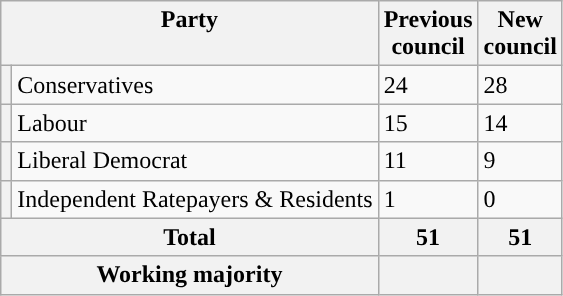<table class="wikitable">
<tr>
<th valign=top colspan="2" style="width: 230px">Party</th>
<th valign=top style="width: 30px">Previous council</th>
<th valign=top style="width: 30px">New council</th>
</tr>
<tr>
<th style="background-color: "></th>
<td>Conservatives</td>
<td>24</td>
<td>28</td>
</tr>
<tr>
<th style="background-color: "></th>
<td>Labour</td>
<td>15</td>
<td>14</td>
</tr>
<tr>
<th style="background-color: "></th>
<td>Liberal Democrat</td>
<td>11</td>
<td>9</td>
</tr>
<tr>
<th style="background-color: "></th>
<td>Independent Ratepayers & Residents</td>
<td>1</td>
<td>0</td>
</tr>
<tr>
<th colspan=2>Total</th>
<th style="text-align: center">51</th>
<th colspan=3>51</th>
</tr>
<tr>
<th colspan=2>Working majority</th>
<th></th>
<th></th>
</tr>
</table>
